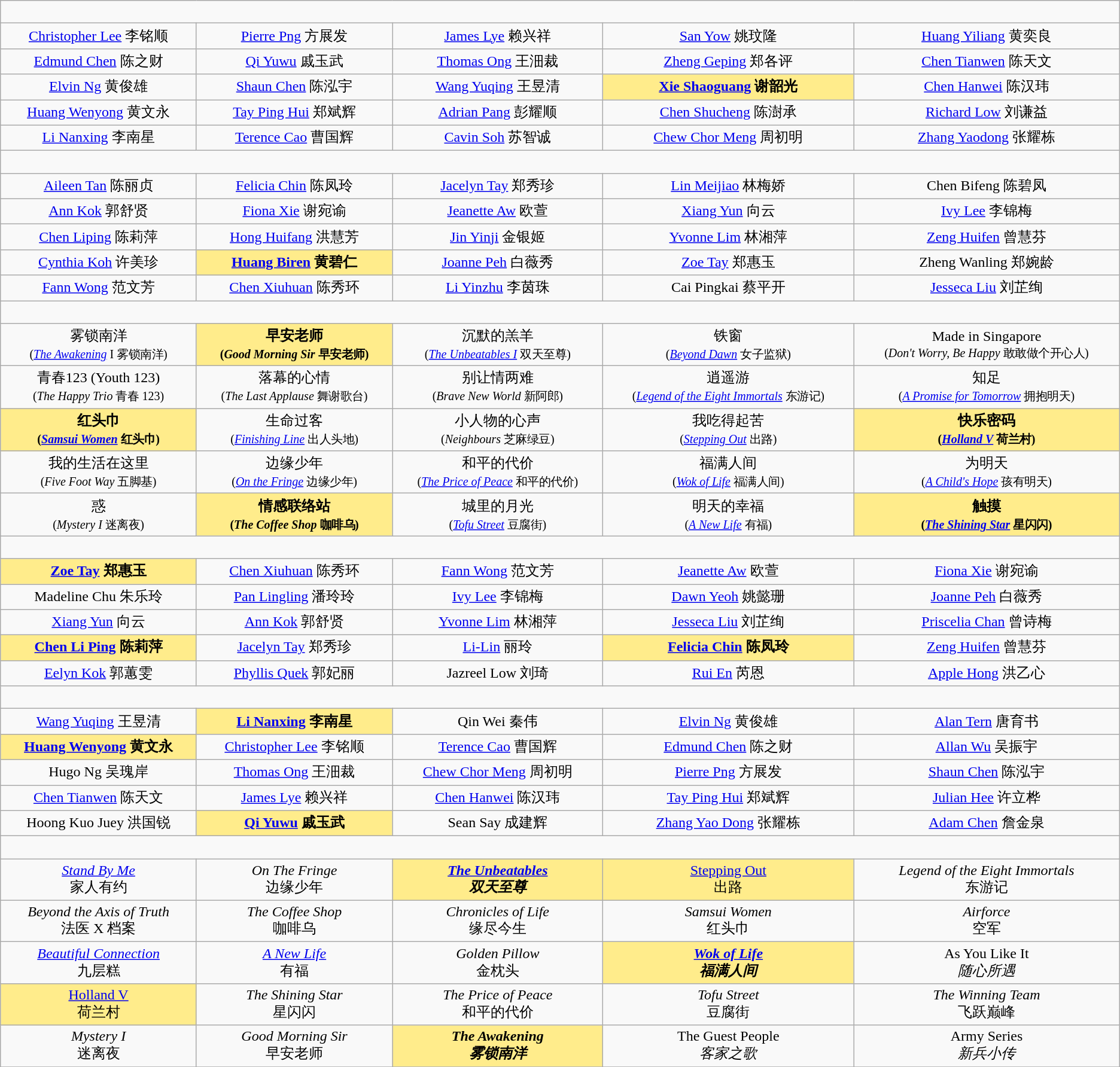<table class=wikitable style="text-align:center;">
<tr>
<td colspan=5 valign="top" width="50%"><br><div></div></td>
</tr>
<tr>
<td><a href='#'>Christopher Lee</a> 李铭顺</td>
<td><a href='#'>Pierre Png</a> 方展发</td>
<td><a href='#'>James Lye</a> 赖兴祥</td>
<td><a href='#'>San Yow</a> 姚玟隆</td>
<td><a href='#'>Huang Yiliang</a> 黄奕良</td>
</tr>
<tr>
<td><a href='#'>Edmund Chen</a> 陈之财</td>
<td><a href='#'>Qi Yuwu</a> 戚玉武</td>
<td><a href='#'>Thomas Ong</a> 王沺裁</td>
<td><a href='#'>Zheng Geping</a> 郑各评</td>
<td><a href='#'>Chen Tianwen</a> 陈天文</td>
</tr>
<tr>
<td><a href='#'>Elvin Ng</a> 黄俊雄</td>
<td><a href='#'>Shaun Chen</a> 陈泓宇</td>
<td><a href='#'>Wang Yuqing</a> 王昱清</td>
<td bgcolor=#FFEC8B><strong><a href='#'>Xie Shaoguang</a> 谢韶光</strong></td>
<td><a href='#'>Chen Hanwei</a> 陈汉玮</td>
</tr>
<tr>
<td><a href='#'>Huang Wenyong</a> 黄文永</td>
<td><a href='#'>Tay Ping Hui</a> 郑斌辉</td>
<td><a href='#'>Adrian Pang</a> 彭耀顺</td>
<td><a href='#'>Chen Shucheng</a> 陈澍承</td>
<td><a href='#'>Richard Low</a> 刘谦益</td>
</tr>
<tr>
<td><a href='#'>Li Nanxing</a> 李南星</td>
<td><a href='#'>Terence Cao</a> 曹国辉</td>
<td><a href='#'>Cavin Soh</a> 苏智诚</td>
<td><a href='#'>Chew Chor Meng</a> 周初明</td>
<td><a href='#'>Zhang Yaodong</a> 张耀栋</td>
</tr>
<tr>
<td colspan=5 valign="top" width="50%" style="text-align:center;"><br><div></div></td>
</tr>
<tr>
<td><a href='#'>Aileen Tan</a> 陈丽贞</td>
<td><a href='#'>Felicia Chin</a> 陈凤玲</td>
<td><a href='#'>Jacelyn Tay</a> 郑秀珍</td>
<td><a href='#'>Lin Meijiao</a> 林梅娇</td>
<td>Chen Bifeng 陈碧凤</td>
</tr>
<tr>
<td><a href='#'>Ann Kok</a> 郭舒贤</td>
<td><a href='#'>Fiona Xie</a> 谢宛谕</td>
<td><a href='#'>Jeanette Aw</a> 欧萱</td>
<td><a href='#'>Xiang Yun</a> 向云</td>
<td><a href='#'>Ivy Lee</a> 李锦梅</td>
</tr>
<tr>
<td><a href='#'>Chen Liping</a> 陈莉萍</td>
<td><a href='#'>Hong Huifang</a> 洪慧芳</td>
<td><a href='#'>Jin Yinji</a> 金银姬</td>
<td><a href='#'>Yvonne Lim</a> 林湘萍</td>
<td><a href='#'>Zeng Huifen</a> 曾慧芬</td>
</tr>
<tr>
<td><a href='#'>Cynthia Koh</a> 许美珍</td>
<td bgcolor=#FFEC8B><strong><a href='#'>Huang Biren</a> 黄碧仁</strong></td>
<td><a href='#'>Joanne Peh</a> 白薇秀</td>
<td><a href='#'>Zoe Tay</a> 郑惠玉</td>
<td>Zheng Wanling 郑婉龄</td>
</tr>
<tr>
<td><a href='#'>Fann Wong</a> 范文芳</td>
<td><a href='#'>Chen Xiuhuan</a> 陈秀环</td>
<td><a href='#'>Li Yinzhu</a> 李茵珠</td>
<td>Cai Pingkai 蔡平开</td>
<td><a href='#'>Jesseca Liu</a> 刘芷绚</td>
</tr>
<tr>
<td colspan=5 valign="top" width="50%"><br><div></div></td>
</tr>
<tr>
<td>雾锁南洋<br><small>(<em><a href='#'>The Awakening</a></em> I 雾锁南洋)</small></td>
<td bgcolor=#FFEC8B><strong>早安老师<br><small>(<em>Good Morning Sir</em> 早安老师)</small></strong></td>
<td>沉默的羔羊<br><small>(<em><a href='#'>The Unbeatables I</a></em> 双天至尊)</small></td>
<td>铁窗<br><small>(<em><a href='#'>Beyond Dawn</a></em> 女子监狱)</small></td>
<td>Made in Singapore<br><small>(<em>Don't Worry, Be Happy</em> 敢敢做个开心人)</small></td>
</tr>
<tr>
<td>青春123 (Youth 123)<br><small>(<em>The Happy Trio</em> 青春 123)</small></td>
<td>落幕的心情<br><small>(<em>The Last Applause</em> 舞谢歌台)</small></td>
<td>别让情两难<br><small>(<em>Brave New World</em> 新阿郎)</small></td>
<td>逍遥游<br><small>(<em><a href='#'>Legend of the Eight Immortals</a></em> 东游记)</small></td>
<td>知足<br><small>(<em><a href='#'>A Promise for Tomorrow</a></em> 拥抱明天)</small></td>
</tr>
<tr>
<td bgcolor=#FFEC8B><strong>红头巾<br><small>(<em><a href='#'>Samsui Women</a></em> 红头巾)</small></strong></td>
<td>生命过客<br><small>(<em><a href='#'>Finishing Line</a></em> 出人头地)</small></td>
<td>小人物的心声<br><small>(<em>Neighbours</em> 芝麻绿豆)</small></td>
<td>我吃得起苦<br><small>(<em><a href='#'>Stepping Out</a></em> 出路)</small></td>
<td bgcolor=#FFEC8B><strong>快乐密码<br><small>(<em><a href='#'>Holland V</a></em> 荷兰村)</small></strong></td>
</tr>
<tr>
<td>我的生活在这里<br><small>(<em>Five Foot Way</em> 五脚基)</small></td>
<td>边缘少年<br><small>(<em><a href='#'>On the Fringe</a></em> 边缘少年)</small></td>
<td>和平的代价<br><small>(<em><a href='#'>The Price of Peace</a></em> 和平的代价)</small></td>
<td>福满人间<br><small>(<em><a href='#'>Wok of Life</a></em> 福满人间)</small></td>
<td>为明天<br><small>(<em><a href='#'>A Child's Hope</a></em> 孩有明天)</small></td>
</tr>
<tr>
<td>惑<br><small>(<em>Mystery I</em> 迷离夜)</small></td>
<td bgcolor=#FFEC8B><strong>情感联络站<br><small>(<em>The Coffee Shop</em> 咖啡乌)</small></strong></td>
<td>城里的月光<br><small>(<em><a href='#'>Tofu Street</a></em> 豆腐街)</small></td>
<td>明天的幸福<br><small>(<em><a href='#'>A New Life</a></em> 有福)</small></td>
<td bgcolor=#FFEC8B><strong>触摸<br><small>(<em><a href='#'>The Shining Star</a></em> 星闪闪)</small></strong></td>
</tr>
<tr>
<td colspan=5 valign="top" width="50%"><br><div></div></td>
</tr>
<tr>
<td bgcolor=#FFEC8B><strong><a href='#'>Zoe Tay</a> 郑惠玉</strong></td>
<td><a href='#'>Chen Xiuhuan</a> 陈秀环</td>
<td><a href='#'>Fann Wong</a> 范文芳</td>
<td><a href='#'>Jeanette Aw</a> 欧萱</td>
<td><a href='#'>Fiona Xie</a> 谢宛谕</td>
</tr>
<tr>
<td>Madeline Chu 朱乐玲</td>
<td><a href='#'>Pan Lingling</a> 潘玲玲</td>
<td><a href='#'>Ivy Lee</a> 李锦梅</td>
<td><a href='#'>Dawn Yeoh</a> 姚懿珊</td>
<td><a href='#'>Joanne Peh</a> 白薇秀</td>
</tr>
<tr>
<td><a href='#'>Xiang Yun</a> 向云</td>
<td><a href='#'>Ann Kok</a> 郭舒贤</td>
<td><a href='#'>Yvonne Lim</a> 林湘萍</td>
<td><a href='#'>Jesseca Liu</a> 刘芷绚</td>
<td><a href='#'>Priscelia Chan</a> 曾诗梅</td>
</tr>
<tr>
<td bgcolor=#FFEC8B><strong><a href='#'>Chen Li Ping</a> 陈莉萍</strong></td>
<td><a href='#'>Jacelyn Tay</a> 郑秀珍</td>
<td><a href='#'>Li-Lin</a> 丽玲</td>
<td bgcolor=#FFEC8B><strong><a href='#'>Felicia Chin</a> 陈凤玲</strong></td>
<td><a href='#'>Zeng Huifen</a> 曾慧芬</td>
</tr>
<tr>
<td><a href='#'>Eelyn Kok</a> 郭蕙雯</td>
<td><a href='#'>Phyllis Quek</a> 郭妃丽</td>
<td>Jazreel Low 刘琦</td>
<td><a href='#'>Rui En</a> 芮恩</td>
<td><a href='#'>Apple Hong</a> 洪乙心</td>
</tr>
<tr>
<td colspan=5 valign="top" width="50%"><br><div></div></td>
</tr>
<tr>
<td><a href='#'>Wang Yuqing</a> 王昱清</td>
<td bgcolor=#FFEC8B><strong><a href='#'>Li Nanxing</a> 李南星</strong></td>
<td>Qin Wei 秦伟</td>
<td><a href='#'>Elvin Ng</a> 黄俊雄</td>
<td><a href='#'>Alan Tern</a> 唐育书</td>
</tr>
<tr>
<td bgcolor=#FFEC8B><strong><a href='#'>Huang Wenyong</a> 黄文永</strong></td>
<td><a href='#'>Christopher Lee</a> 李铭顺</td>
<td><a href='#'>Terence Cao</a> 曹国辉</td>
<td><a href='#'>Edmund Chen</a> 陈之财</td>
<td><a href='#'>Allan Wu</a> 吴振宇</td>
</tr>
<tr>
<td>Hugo Ng 吴瑰岸</td>
<td><a href='#'>Thomas Ong</a> 王沺裁</td>
<td><a href='#'>Chew Chor Meng</a> 周初明</td>
<td><a href='#'>Pierre Png</a> 方展发</td>
<td><a href='#'>Shaun Chen</a> 陈泓宇</td>
</tr>
<tr>
<td><a href='#'>Chen Tianwen</a> 陈天文</td>
<td><a href='#'>James Lye</a> 赖兴祥</td>
<td><a href='#'>Chen Hanwei</a> 陈汉玮</td>
<td><a href='#'>Tay Ping Hui</a> 郑斌辉</td>
<td><a href='#'>Julian Hee</a> 许立桦</td>
</tr>
<tr>
<td>Hoong Kuo Juey 洪国锐</td>
<td bgcolor=#FFEC8B><strong><a href='#'>Qi Yuwu</a> 戚玉武</strong></td>
<td>Sean Say 成建辉</td>
<td><a href='#'>Zhang Yao Dong</a> 张耀栋</td>
<td><a href='#'>Adam Chen</a> 詹金泉</td>
</tr>
<tr>
<td colspan=5 valign="top" width="50%"><br><div></div></td>
</tr>
<tr>
<td><em><a href='#'>Stand By Me</a></em><br> 家人有约</td>
<td><em>On The Fringe</em><br>边缘少年</td>
<td bgcolor=#FFEC8B><strong><em><a href='#'>The Unbeatables</a><em><br>双天至尊<strong></td>
<td bgcolor=#FFEC8B></em></strong><a href='#'>Stepping Out</a></em><br>出路</strong></td>
<td><em>Legend of the Eight Immortals</em><br>东游记</td>
</tr>
<tr>
<td><em>Beyond the Axis of Truth</em><br>法医 X 档案</td>
<td><em>The Coffee Shop</em><br>咖啡乌</td>
<td><em>Chronicles of Life</em><br>缘尽今生</td>
<td><em>Samsui Women</em><br>红头巾</td>
<td><em>Airforce</em><br>空军</td>
</tr>
<tr>
<td><em><a href='#'>Beautiful Connection</a></em><br>九层糕</td>
<td><em><a href='#'>A New Life</a></em><br>有福</td>
<td><em>Golden Pillow</em><br>金枕头</td>
<td bgcolor=#FFEC8B><strong><em><a href='#'>Wok of Life</a><em><br>福满人间<strong></td>
<td></em>As You Like It<em><br>随心所遇</td>
</tr>
<tr>
<td bgcolor=#FFEC8B></em></strong><a href='#'>Holland V</a></em><br>荷兰村</strong></td>
<td><em>The Shining Star</em><br>星闪闪</td>
<td><em>The Price of Peace</em><br>和平的代价</td>
<td><em>Tofu Street</em><br>豆腐街</td>
<td><em>The Winning Team</em><br>飞跃巅峰</td>
</tr>
<tr>
<td><em>Mystery I</em><br>迷离夜</td>
<td><em>Good Morning Sir</em><br>早安老师</td>
<td bgcolor=#FFEC8B><strong><em>The Awakening<em><br>雾锁南洋<strong></td>
<td></em>The Guest People<em><br>客家之歌</td>
<td></em>Army Series<em><br>新兵小传</td>
</tr>
<tr>
</tr>
</table>
